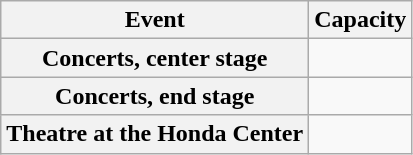<table class="wikitable">
<tr>
<th>Event</th>
<th>Capacity</th>
</tr>
<tr>
<th>Concerts, center stage</th>
<td></td>
</tr>
<tr>
<th>Concerts, end stage</th>
<td></td>
</tr>
<tr>
<th>Theatre at the Honda Center</th>
<td></td>
</tr>
</table>
